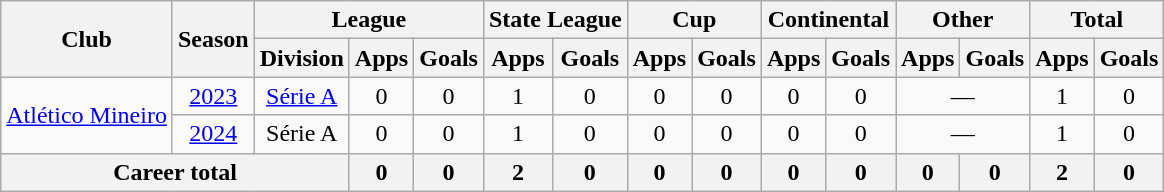<table class="wikitable" style="text-align:center">
<tr>
<th rowspan="2">Club</th>
<th rowspan="2">Season</th>
<th colspan="3">League</th>
<th colspan="2">State League</th>
<th colspan="2">Cup</th>
<th colspan="2">Continental</th>
<th colspan="2">Other</th>
<th colspan="2">Total</th>
</tr>
<tr>
<th>Division</th>
<th>Apps</th>
<th>Goals</th>
<th>Apps</th>
<th>Goals</th>
<th>Apps</th>
<th>Goals</th>
<th>Apps</th>
<th>Goals</th>
<th>Apps</th>
<th>Goals</th>
<th>Apps</th>
<th>Goals</th>
</tr>
<tr>
<td rowspan=2><a href='#'>Atlético Mineiro</a></td>
<td><a href='#'>2023</a></td>
<td><a href='#'>Série A</a></td>
<td>0</td>
<td>0</td>
<td>1</td>
<td>0</td>
<td>0</td>
<td>0</td>
<td>0</td>
<td>0</td>
<td colspan=2>—</td>
<td>1</td>
<td>0</td>
</tr>
<tr>
<td><a href='#'>2024</a></td>
<td>Série A</td>
<td>0</td>
<td>0</td>
<td>1</td>
<td>0</td>
<td>0</td>
<td>0</td>
<td>0</td>
<td>0</td>
<td colspan=2>—</td>
<td>1</td>
<td>0</td>
</tr>
<tr>
<th colspan=3><strong>Career total</strong></th>
<th>0</th>
<th>0</th>
<th>2</th>
<th>0</th>
<th>0</th>
<th>0</th>
<th>0</th>
<th>0</th>
<th>0</th>
<th>0</th>
<th>2</th>
<th>0</th>
</tr>
</table>
